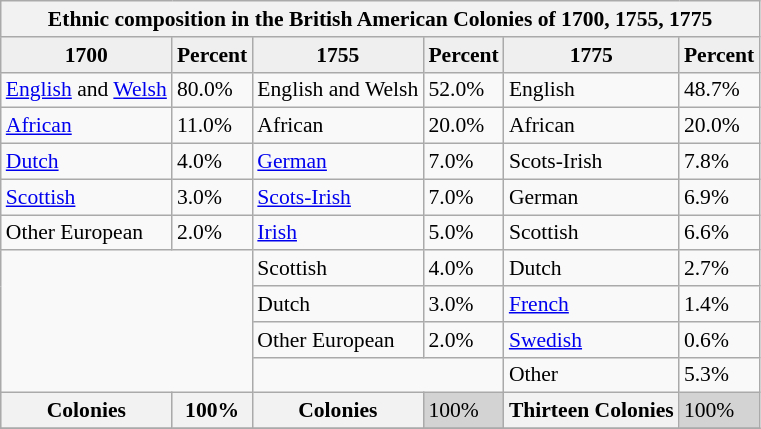<table class="sort wikitable sortable" style="font-size: 90%">
<tr>
<th colspan=6>Ethnic composition in the British American Colonies of 1700, 1755, 1775</th>
</tr>
<tr>
<th style="background:#efefef">1700</th>
<th style="background:#efefef">Percent</th>
<th style="background:#efefef">1755</th>
<th style="background:#efefef">Percent</th>
<th style="background:#efefef">1775</th>
<th style="background:#efefef">Percent</th>
</tr>
<tr>
<td><a href='#'>English</a> and <a href='#'>Welsh</a></td>
<td>80.0%</td>
<td>English and Welsh</td>
<td>52.0%</td>
<td>English</td>
<td>48.7%</td>
</tr>
<tr>
<td><a href='#'>African</a></td>
<td>11.0%</td>
<td>African</td>
<td>20.0%</td>
<td>African</td>
<td>20.0%</td>
</tr>
<tr>
<td><a href='#'>Dutch</a></td>
<td>4.0%</td>
<td><a href='#'>German</a></td>
<td>7.0%</td>
<td>Scots-Irish</td>
<td>7.8%</td>
</tr>
<tr>
<td><a href='#'>Scottish</a></td>
<td>3.0%</td>
<td><a href='#'>Scots-Irish</a></td>
<td>7.0%</td>
<td>German</td>
<td>6.9%</td>
</tr>
<tr>
<td>Other European</td>
<td>2.0%</td>
<td><a href='#'>Irish</a></td>
<td>5.0%</td>
<td>Scottish</td>
<td>6.6%</td>
</tr>
<tr>
<td colspan="2" rowspan="4"></td>
<td>Scottish</td>
<td>4.0%</td>
<td>Dutch</td>
<td>2.7%</td>
</tr>
<tr>
<td>Dutch</td>
<td>3.0%</td>
<td><a href='#'>French</a></td>
<td>1.4%</td>
</tr>
<tr>
<td>Other European</td>
<td>2.0%</td>
<td><a href='#'>Swedish</a></td>
<td>0.6%</td>
</tr>
<tr>
<td colspan="2"></td>
<td>Other</td>
<td>5.3%</td>
</tr>
<tr class="sortbottom" bgcolor="lightgrey">
<th>Colonies</th>
<th>100%</th>
<th>Colonies</th>
<td>100%</td>
<th>Thirteen Colonies</th>
<td>100%</td>
</tr>
<tr>
</tr>
</table>
